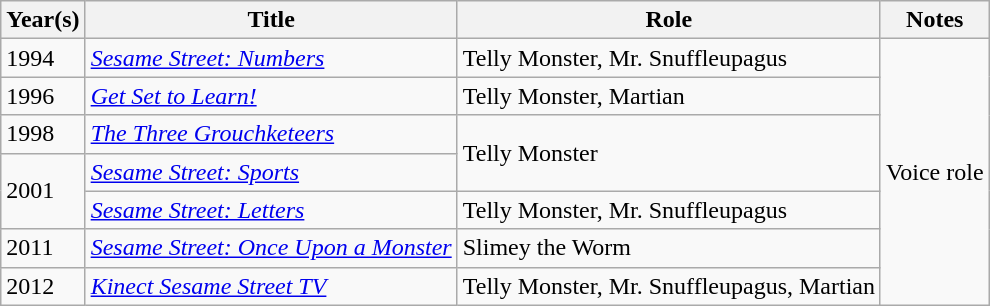<table class="wikitable">
<tr>
<th>Year(s)</th>
<th>Title</th>
<th>Role</th>
<th>Notes</th>
</tr>
<tr>
<td>1994</td>
<td><em><a href='#'>Sesame Street: Numbers</a></em></td>
<td>Telly Monster, Mr. Snuffleupagus</td>
<td rowspan="7">Voice role</td>
</tr>
<tr>
<td>1996</td>
<td><em><a href='#'>Get Set to Learn!</a></em></td>
<td>Telly Monster, Martian</td>
</tr>
<tr>
<td>1998</td>
<td><em><a href='#'>The Three Grouchketeers</a></em></td>
<td rowspan="2">Telly Monster</td>
</tr>
<tr>
<td rowspan="2">2001</td>
<td><em><a href='#'>Sesame Street: Sports</a></em></td>
</tr>
<tr>
<td><em><a href='#'>Sesame Street: Letters</a></em></td>
<td>Telly Monster, Mr. Snuffleupagus</td>
</tr>
<tr>
<td>2011</td>
<td><em><a href='#'>Sesame Street: Once Upon a Monster</a></em></td>
<td>Slimey the Worm</td>
</tr>
<tr>
<td>2012</td>
<td><em><a href='#'>Kinect Sesame Street TV</a></em></td>
<td>Telly Monster, Mr. Snuffleupagus, Martian</td>
</tr>
</table>
